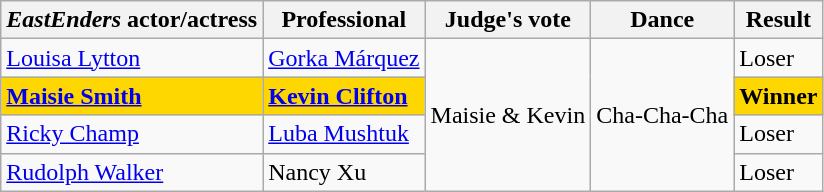<table class="wikitable">
<tr>
<th><em>EastEnders</em> actor/actress</th>
<th>Professional</th>
<th>Judge's vote</th>
<th>Dance</th>
<th>Result</th>
</tr>
<tr>
<td><a href='#'>Louisa Lytton</a></td>
<td><a href='#'>Gorka Márquez</a></td>
<td rowspan=4>Maisie & Kevin</td>
<td rowspan=4>Cha-Cha-Cha</td>
<td>Loser</td>
</tr>
<tr style="background:gold;"|>
<td><strong><a href='#'>Maisie Smith</a></strong></td>
<td><strong><a href='#'>Kevin Clifton</a></strong></td>
<td><strong>Winner</strong></td>
</tr>
<tr>
<td><a href='#'>Ricky Champ</a></td>
<td><a href='#'>Luba Mushtuk</a></td>
<td>Loser</td>
</tr>
<tr>
<td><a href='#'>Rudolph Walker</a></td>
<td>Nancy Xu</td>
<td>Loser</td>
</tr>
</table>
